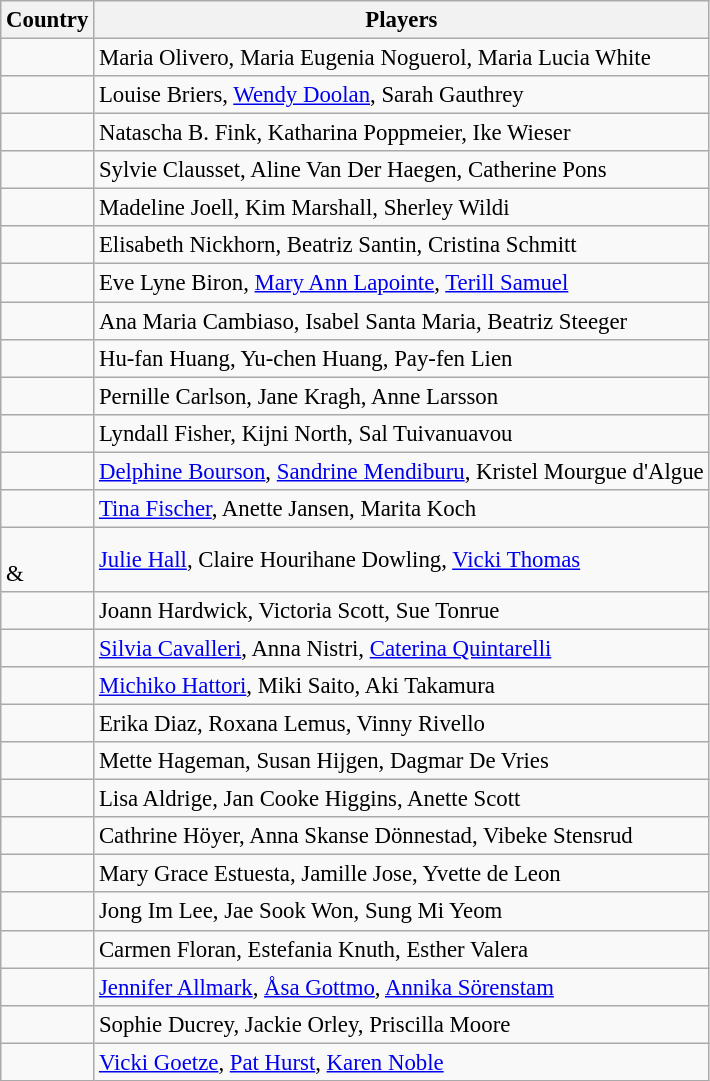<table class="wikitable" style="font-size:95%;">
<tr>
<th>Country</th>
<th>Players</th>
</tr>
<tr>
<td></td>
<td>Maria Olivero, Maria Eugenia Noguerol, Maria Lucia White</td>
</tr>
<tr>
<td></td>
<td>Louise Briers, <a href='#'>Wendy Doolan</a>, Sarah Gauthrey</td>
</tr>
<tr>
<td></td>
<td>Natascha B. Fink, Katharina Poppmeier, Ike Wieser</td>
</tr>
<tr>
<td></td>
<td>Sylvie Clausset, Aline Van Der Haegen, Catherine Pons</td>
</tr>
<tr>
<td></td>
<td>Madeline Joell, Kim Marshall, Sherley Wildi</td>
</tr>
<tr>
<td></td>
<td>Elisabeth Nickhorn, Beatriz Santin, Cristina Schmitt</td>
</tr>
<tr>
<td></td>
<td>Eve Lyne Biron, <a href='#'>Mary Ann Lapointe</a>, <a href='#'>Terill Samuel</a></td>
</tr>
<tr>
<td></td>
<td>Ana Maria Cambiaso, Isabel Santa Maria, Beatriz Steeger</td>
</tr>
<tr>
<td></td>
<td>Hu-fan Huang, Yu-chen Huang, Pay-fen Lien</td>
</tr>
<tr>
<td></td>
<td>Pernille Carlson, Jane Kragh, Anne Larsson</td>
</tr>
<tr>
<td></td>
<td>Lyndall Fisher, Kijni North, Sal Tuivanuavou</td>
</tr>
<tr>
<td></td>
<td><a href='#'>Delphine Bourson</a>, <a href='#'>Sandrine Mendiburu</a>, Kristel Mourgue d'Algue</td>
</tr>
<tr>
<td></td>
<td><a href='#'>Tina Fischer</a>, Anette Jansen, Marita Koch</td>
</tr>
<tr>
<td><br>& </td>
<td><a href='#'>Julie Hall</a>, Claire Hourihane Dowling, <a href='#'>Vicki Thomas</a></td>
</tr>
<tr>
<td></td>
<td>Joann Hardwick, Victoria Scott, Sue Tonrue</td>
</tr>
<tr>
<td></td>
<td><a href='#'>Silvia Cavalleri</a>, Anna Nistri, <a href='#'>Caterina Quintarelli</a></td>
</tr>
<tr>
<td></td>
<td><a href='#'>Michiko Hattori</a>, Miki Saito, Aki Takamura</td>
</tr>
<tr>
<td></td>
<td>Erika Diaz, Roxana Lemus, Vinny Rivello</td>
</tr>
<tr>
<td></td>
<td>Mette Hageman, Susan Hijgen, Dagmar De Vries</td>
</tr>
<tr>
<td></td>
<td>Lisa Aldrige, Jan Cooke Higgins, Anette Scott</td>
</tr>
<tr>
<td></td>
<td>Cathrine Höyer, Anna Skanse Dönnestad, Vibeke Stensrud</td>
</tr>
<tr>
<td></td>
<td>Mary Grace Estuesta, Jamille Jose, Yvette de Leon</td>
</tr>
<tr>
<td></td>
<td>Jong Im Lee, Jae Sook Won, Sung Mi Yeom</td>
</tr>
<tr>
<td></td>
<td>Carmen Floran, Estefania Knuth, Esther Valera</td>
</tr>
<tr>
<td></td>
<td><a href='#'>Jennifer Allmark</a>, <a href='#'>Åsa Gottmo</a>, <a href='#'>Annika Sörenstam</a></td>
</tr>
<tr>
<td></td>
<td>Sophie Ducrey, Jackie Orley, Priscilla Moore</td>
</tr>
<tr>
<td></td>
<td><a href='#'>Vicki Goetze</a>, <a href='#'>Pat Hurst</a>, <a href='#'>Karen Noble</a></td>
</tr>
</table>
